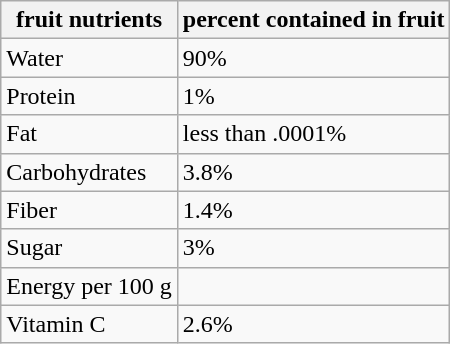<table class="wikitable">
<tr>
<th>fruit nutrients</th>
<th>percent contained in fruit</th>
</tr>
<tr>
<td>Water</td>
<td>90%</td>
</tr>
<tr>
<td>Protein</td>
<td>1%</td>
</tr>
<tr>
<td>Fat</td>
<td>less than .0001%</td>
</tr>
<tr>
<td>Carbohydrates</td>
<td>3.8%</td>
</tr>
<tr>
<td>Fiber</td>
<td>1.4%</td>
</tr>
<tr>
<td>Sugar</td>
<td>3%</td>
</tr>
<tr>
<td>Energy per 100 g</td>
<td></td>
</tr>
<tr>
<td>Vitamin C</td>
<td>2.6%</td>
</tr>
</table>
